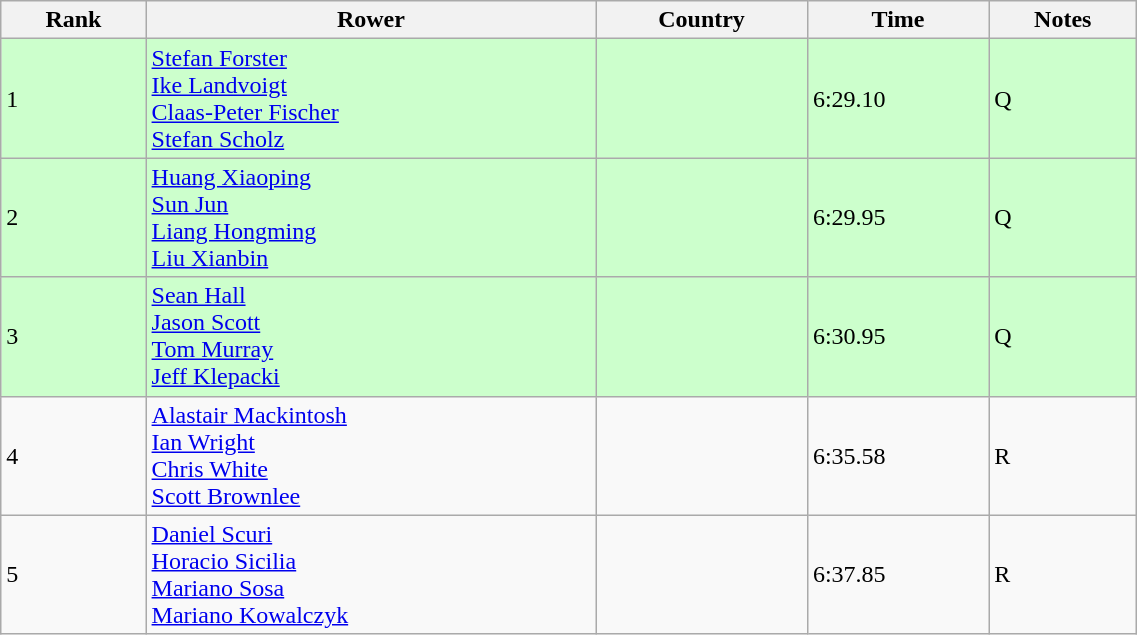<table class="wikitable sortable" width=60%>
<tr>
<th>Rank</th>
<th>Rower</th>
<th>Country</th>
<th>Time</th>
<th>Notes</th>
</tr>
<tr bgcolor=ccffcc>
<td>1</td>
<td><a href='#'>Stefan Forster</a><br><a href='#'>Ike Landvoigt</a><br><a href='#'>Claas-Peter Fischer</a><br><a href='#'>Stefan Scholz</a></td>
<td></td>
<td>6:29.10</td>
<td>Q</td>
</tr>
<tr bgcolor=ccffcc>
<td>2</td>
<td><a href='#'>Huang Xiaoping</a><br><a href='#'>Sun Jun</a><br><a href='#'>Liang Hongming</a><br><a href='#'>Liu Xianbin</a></td>
<td></td>
<td>6:29.95</td>
<td>Q</td>
</tr>
<tr bgcolor=ccffcc>
<td>3</td>
<td><a href='#'>Sean Hall</a><br><a href='#'>Jason Scott</a><br><a href='#'>Tom Murray</a><br><a href='#'>Jeff Klepacki</a></td>
<td></td>
<td>6:30.95</td>
<td>Q</td>
</tr>
<tr>
<td>4</td>
<td><a href='#'>Alastair Mackintosh</a><br><a href='#'>Ian Wright</a><br><a href='#'>Chris White</a><br><a href='#'>Scott Brownlee</a></td>
<td></td>
<td>6:35.58</td>
<td>R</td>
</tr>
<tr>
<td>5</td>
<td><a href='#'>Daniel Scuri</a><br><a href='#'>Horacio Sicilia</a><br><a href='#'>Mariano Sosa</a><br><a href='#'>Mariano Kowalczyk</a></td>
<td></td>
<td>6:37.85</td>
<td>R</td>
</tr>
</table>
